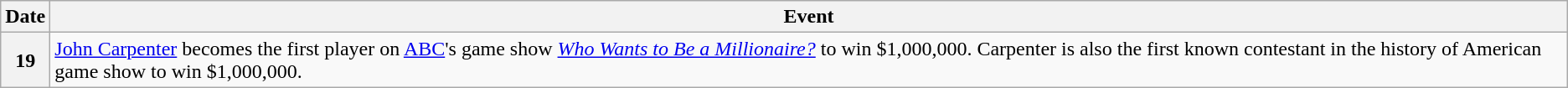<table class="wikitable">
<tr>
<th>Date</th>
<th>Event</th>
</tr>
<tr>
<th>19</th>
<td><a href='#'>John Carpenter</a> becomes the first player on <a href='#'>ABC</a>'s game show <em><a href='#'>Who Wants to Be a Millionaire?</a></em> to win $1,000,000. Carpenter is also the first known contestant in the history of American game show to win $1,000,000.</td>
</tr>
</table>
